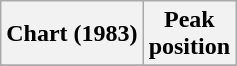<table class="wikitable sortable plainrowheaders">
<tr>
<th>Chart (1983)</th>
<th>Peak<br>position</th>
</tr>
<tr>
</tr>
</table>
